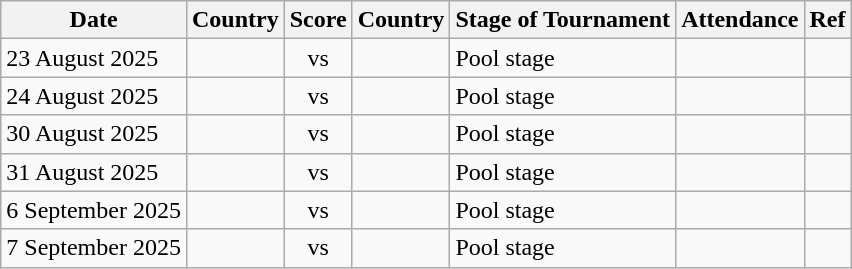<table class="wikitable">
<tr>
<th scope=col>Date</th>
<th scope=col>Country</th>
<th scope=col>Score</th>
<th scope=col>Country</th>
<th scope=col>Stage of Tournament</th>
<th scope=col>Attendance</th>
<th scope=col>Ref</th>
</tr>
<tr>
<td>23 August 2025</td>
<td align="right"></td>
<td align="center">vs</td>
<td></td>
<td>Pool stage</td>
<td></td>
<td></td>
</tr>
<tr>
<td>24 August 2025</td>
<td align="right"></td>
<td align="center">vs</td>
<td></td>
<td>Pool stage</td>
<td></td>
<td></td>
</tr>
<tr>
<td>30 August 2025</td>
<td align="right"></td>
<td align="center">vs</td>
<td></td>
<td>Pool stage</td>
<td></td>
<td></td>
</tr>
<tr>
<td>31 August 2025</td>
<td align="right"></td>
<td align="center">vs</td>
<td></td>
<td>Pool stage</td>
<td></td>
<td></td>
</tr>
<tr>
<td>6 September 2025</td>
<td align="right"></td>
<td align="center">vs</td>
<td></td>
<td>Pool stage</td>
<td></td>
<td></td>
</tr>
<tr>
<td>7 September 2025</td>
<td align="right"></td>
<td align="center">vs</td>
<td></td>
<td>Pool stage</td>
<td></td>
<td></td>
</tr>
</table>
